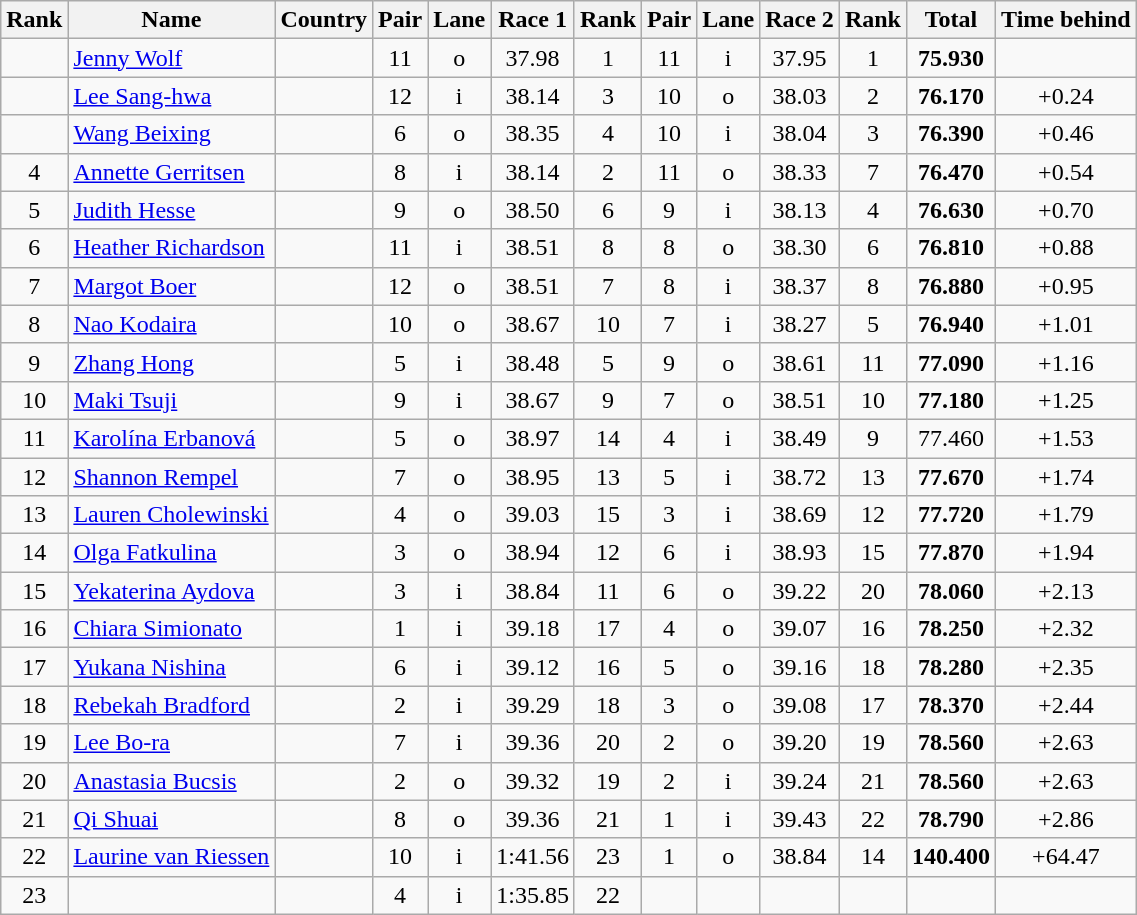<table class="wikitable sortable" style="text-align:center">
<tr>
<th>Rank</th>
<th>Name</th>
<th>Country</th>
<th>Pair</th>
<th>Lane</th>
<th>Race 1</th>
<th>Rank</th>
<th>Pair</th>
<th>Lane</th>
<th>Race 2</th>
<th>Rank</th>
<th>Total</th>
<th>Time behind</th>
</tr>
<tr>
<td></td>
<td align="left"><a href='#'>Jenny Wolf</a></td>
<td align="left"></td>
<td>11</td>
<td>o</td>
<td>37.98</td>
<td>1</td>
<td>11</td>
<td>i</td>
<td>37.95</td>
<td>1</td>
<td><strong>75.930</strong></td>
<td></td>
</tr>
<tr>
<td></td>
<td align="left"><a href='#'>Lee Sang-hwa</a></td>
<td align="left"></td>
<td>12</td>
<td>i</td>
<td>38.14</td>
<td>3</td>
<td>10</td>
<td>o</td>
<td>38.03</td>
<td>2</td>
<td><strong>76.170</strong></td>
<td>+0.24</td>
</tr>
<tr>
<td></td>
<td align="left"><a href='#'>Wang Beixing</a></td>
<td align="left"></td>
<td>6</td>
<td>o</td>
<td>38.35</td>
<td>4</td>
<td>10</td>
<td>i</td>
<td>38.04</td>
<td>3</td>
<td><strong>76.390</strong></td>
<td>+0.46</td>
</tr>
<tr>
<td>4</td>
<td align="left"><a href='#'>Annette Gerritsen</a></td>
<td align="left"></td>
<td>8</td>
<td>i</td>
<td>38.14</td>
<td>2</td>
<td>11</td>
<td>o</td>
<td>38.33</td>
<td>7</td>
<td><strong>76.470</strong></td>
<td>+0.54</td>
</tr>
<tr>
<td>5</td>
<td align="left"><a href='#'>Judith Hesse</a></td>
<td align="left"></td>
<td>9</td>
<td>o</td>
<td>38.50</td>
<td>6</td>
<td>9</td>
<td>i</td>
<td>38.13</td>
<td>4</td>
<td><strong>76.630</strong></td>
<td>+0.70</td>
</tr>
<tr>
<td>6</td>
<td align="left"><a href='#'>Heather Richardson</a></td>
<td align="left"></td>
<td>11</td>
<td>i</td>
<td>38.51</td>
<td>8</td>
<td>8</td>
<td>o</td>
<td>38.30</td>
<td>6</td>
<td><strong>76.810</strong></td>
<td>+0.88</td>
</tr>
<tr>
<td>7</td>
<td align="left"><a href='#'>Margot Boer</a></td>
<td align="left"></td>
<td>12</td>
<td>o</td>
<td>38.51</td>
<td>7</td>
<td>8</td>
<td>i</td>
<td>38.37</td>
<td>8</td>
<td><strong>76.880</strong></td>
<td>+0.95</td>
</tr>
<tr>
<td>8</td>
<td align="left"><a href='#'>Nao Kodaira</a></td>
<td align="left"></td>
<td>10</td>
<td>o</td>
<td>38.67</td>
<td>10</td>
<td>7</td>
<td>i</td>
<td>38.27</td>
<td>5</td>
<td><strong>76.940</strong></td>
<td>+1.01</td>
</tr>
<tr>
<td>9</td>
<td align="left"><a href='#'>Zhang Hong</a></td>
<td align="left"></td>
<td>5</td>
<td>i</td>
<td>38.48</td>
<td>5</td>
<td>9</td>
<td>o</td>
<td>38.61</td>
<td>11</td>
<td><strong>77.090</strong></td>
<td>+1.16</td>
</tr>
<tr>
<td>10</td>
<td align="left"><a href='#'>Maki Tsuji</a></td>
<td align="left"></td>
<td>9</td>
<td>i</td>
<td>38.67</td>
<td>9</td>
<td>7</td>
<td>o</td>
<td>38.51</td>
<td>10</td>
<td><strong>77.180</strong></td>
<td>+1.25</td>
</tr>
<tr>
<td>11</td>
<td align="left"><a href='#'>Karolína Erbanová</a></td>
<td align="left"></td>
<td>5</td>
<td>o</td>
<td>38.97</td>
<td>14</td>
<td>4</td>
<td>i</td>
<td>38.49</td>
<td>9</td>
<td>77.460</td>
<td>+1.53</td>
</tr>
<tr>
<td>12</td>
<td align="left"><a href='#'>Shannon Rempel</a></td>
<td align="left"></td>
<td>7</td>
<td>o</td>
<td>38.95</td>
<td>13</td>
<td>5</td>
<td>i</td>
<td>38.72</td>
<td>13</td>
<td><strong>77.670</strong></td>
<td>+1.74</td>
</tr>
<tr>
<td>13</td>
<td align="left"><a href='#'>Lauren Cholewinski</a></td>
<td align="left"></td>
<td>4</td>
<td>o</td>
<td>39.03</td>
<td>15</td>
<td>3</td>
<td>i</td>
<td>38.69</td>
<td>12</td>
<td><strong>77.720</strong></td>
<td>+1.79</td>
</tr>
<tr>
<td>14</td>
<td align="left"><a href='#'>Olga Fatkulina</a></td>
<td align="left"></td>
<td>3</td>
<td>o</td>
<td>38.94</td>
<td>12</td>
<td>6</td>
<td>i</td>
<td>38.93</td>
<td>15</td>
<td><strong>77.870</strong></td>
<td>+1.94</td>
</tr>
<tr>
<td>15</td>
<td align="left"><a href='#'>Yekaterina Aydova</a></td>
<td align="left"></td>
<td>3</td>
<td>i</td>
<td>38.84</td>
<td>11</td>
<td>6</td>
<td>o</td>
<td>39.22</td>
<td>20</td>
<td><strong>78.060</strong></td>
<td>+2.13</td>
</tr>
<tr>
<td>16</td>
<td align="left"><a href='#'>Chiara Simionato</a></td>
<td align="left"></td>
<td>1</td>
<td>i</td>
<td>39.18</td>
<td>17</td>
<td>4</td>
<td>o</td>
<td>39.07</td>
<td>16</td>
<td><strong>78.250</strong></td>
<td>+2.32</td>
</tr>
<tr>
<td>17</td>
<td align="left"><a href='#'>Yukana Nishina</a></td>
<td align="left"></td>
<td>6</td>
<td>i</td>
<td>39.12</td>
<td>16</td>
<td>5</td>
<td>o</td>
<td>39.16</td>
<td>18</td>
<td><strong>78.280</strong></td>
<td>+2.35</td>
</tr>
<tr>
<td>18</td>
<td align="left"><a href='#'>Rebekah Bradford</a></td>
<td align="left"></td>
<td>2</td>
<td>i</td>
<td>39.29</td>
<td>18</td>
<td>3</td>
<td>o</td>
<td>39.08</td>
<td>17</td>
<td><strong>78.370</strong></td>
<td>+2.44</td>
</tr>
<tr>
<td>19</td>
<td align="left"><a href='#'>Lee Bo-ra</a></td>
<td align="left"></td>
<td>7</td>
<td>i</td>
<td>39.36</td>
<td>20</td>
<td>2</td>
<td>o</td>
<td>39.20</td>
<td>19</td>
<td><strong>78.560</strong></td>
<td>+2.63</td>
</tr>
<tr>
<td>20</td>
<td align="left"><a href='#'>Anastasia Bucsis</a></td>
<td align="left"></td>
<td>2</td>
<td>o</td>
<td>39.32</td>
<td>19</td>
<td>2</td>
<td>i</td>
<td>39.24</td>
<td>21</td>
<td><strong>78.560</strong></td>
<td>+2.63</td>
</tr>
<tr>
<td>21</td>
<td align="left"><a href='#'>Qi Shuai</a></td>
<td align="left"></td>
<td>8</td>
<td>o</td>
<td>39.36</td>
<td>21</td>
<td>1</td>
<td>i</td>
<td>39.43</td>
<td>22</td>
<td><strong>78.790</strong></td>
<td>+2.86</td>
</tr>
<tr>
<td>22</td>
<td align="left"><a href='#'>Laurine van Riessen</a></td>
<td align="left"></td>
<td>10</td>
<td>i</td>
<td>1:41.56</td>
<td>23</td>
<td>1</td>
<td>o</td>
<td>38.84</td>
<td>14</td>
<td><strong>140.400</strong></td>
<td>+64.47</td>
</tr>
<tr>
<td>23</td>
<td align="left"></td>
<td align="left"></td>
<td>4</td>
<td>i</td>
<td>1:35.85</td>
<td>22</td>
<td></td>
<td></td>
<td></td>
<td></td>
<td></td>
<td></td>
</tr>
</table>
